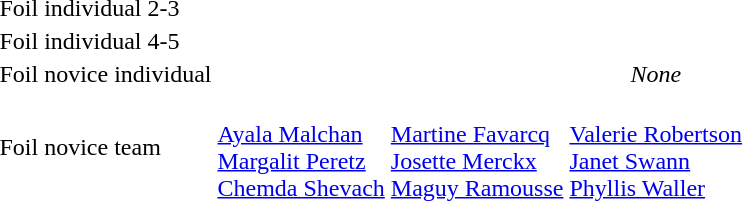<table>
<tr>
<td>Foil individual 2-3<br></td>
<td></td>
<td></td>
<td></td>
</tr>
<tr>
<td>Foil individual 4-5<br></td>
<td></td>
<td></td>
<td></td>
</tr>
<tr>
<td>Foil novice individual<br></td>
<td></td>
<td></td>
<td align="center"><em>None</em></td>
</tr>
<tr>
<td>Foil novice team<br></td>
<td valign=top> <br> <a href='#'>Ayala Malchan</a> <br> <a href='#'>Margalit Peretz</a> <br> <a href='#'>Chemda Shevach</a></td>
<td valign=top> <br> <a href='#'>Martine Favarcq</a> <br> <a href='#'>Josette Merckx</a> <br> <a href='#'>Maguy Ramousse</a></td>
<td valign=top> <br> <a href='#'>Valerie Robertson</a> <br> <a href='#'>Janet Swann</a> <br> <a href='#'>Phyllis Waller</a></td>
</tr>
</table>
